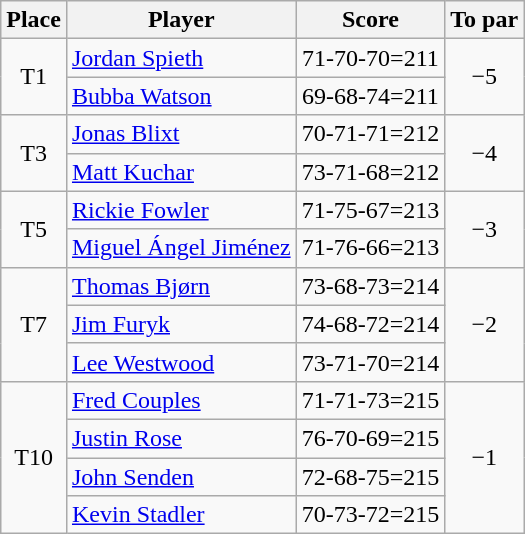<table class="wikitable">
<tr>
<th>Place</th>
<th>Player</th>
<th>Score</th>
<th>To par</th>
</tr>
<tr>
<td rowspan=2 align=center>T1</td>
<td> <a href='#'>Jordan Spieth</a></td>
<td align=center>71-70-70=211</td>
<td rowspan=2 align=center>−5</td>
</tr>
<tr>
<td> <a href='#'>Bubba Watson</a></td>
<td align=center>69-68-74=211</td>
</tr>
<tr>
<td rowspan=2 align=center>T3</td>
<td> <a href='#'>Jonas Blixt</a></td>
<td align=center>70-71-71=212</td>
<td rowspan=2 align=center>−4</td>
</tr>
<tr>
<td> <a href='#'>Matt Kuchar</a></td>
<td align=center>73-71-68=212</td>
</tr>
<tr>
<td rowspan=2 align=center>T5</td>
<td> <a href='#'>Rickie Fowler</a></td>
<td align=center>71-75-67=213</td>
<td rowspan=2 align=center>−3</td>
</tr>
<tr>
<td> <a href='#'>Miguel Ángel Jiménez</a></td>
<td align=center>71-76-66=213</td>
</tr>
<tr>
<td rowspan=3 align=center>T7</td>
<td> <a href='#'>Thomas Bjørn</a></td>
<td align=center>73-68-73=214</td>
<td rowspan=3 align=center>−2</td>
</tr>
<tr>
<td> <a href='#'>Jim Furyk</a></td>
<td align=center>74-68-72=214</td>
</tr>
<tr>
<td> <a href='#'>Lee Westwood</a></td>
<td align=center>73-71-70=214</td>
</tr>
<tr>
<td rowspan=4 align=center>T10</td>
<td> <a href='#'>Fred Couples</a></td>
<td align=center>71-71-73=215</td>
<td rowspan=4 align=center>−1</td>
</tr>
<tr>
<td> <a href='#'>Justin Rose</a></td>
<td align=center>76-70-69=215</td>
</tr>
<tr>
<td> <a href='#'>John Senden</a></td>
<td align=center>72-68-75=215</td>
</tr>
<tr>
<td> <a href='#'>Kevin Stadler</a></td>
<td align=center>70-73-72=215</td>
</tr>
</table>
